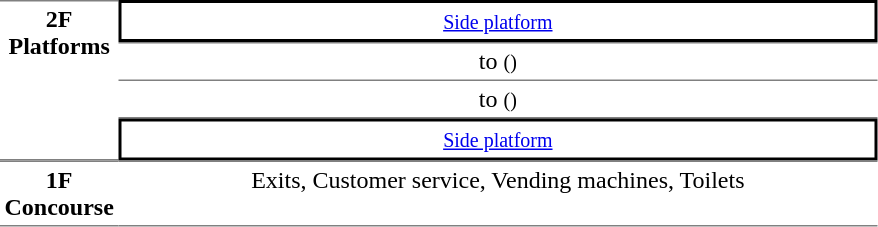<table table border=0 cellspacing=0 cellpadding=3>
<tr>
<td style="border-bottom:solid 1px gray; border-top:solid 1px gray;text-align:center" rowspan="4" valign=top><strong>2F<br>Platforms</strong></td>
<td style="border-right:solid 2px black;border-left:solid 2px black;border-top:solid 2px black;border-bottom:solid 2px black;text-align:center;" colspan=2><small><a href='#'>Side platform</a></small></td>
</tr>
<tr>
<td style="border-bottom:solid 1px gray; border-top:solid 1px gray;text-align:center;">  to  <small>()</small></td>
</tr>
<tr>
<td style="border-bottom:solid 1px gray;text-align:center;"> to  <small>()</small> </td>
</tr>
<tr>
<td style="border-right:solid 2px black;border-left:solid 2px black;border-top:solid 2px black;border-bottom:solid 2px black;text-align:center;" colspan=2><small><a href='#'>Side platform</a></small></td>
</tr>
<tr>
<td style="border-bottom:solid 1px gray; border-top:solid 1px gray;text-align:center" valign=top><strong>1F<br>Concourse</strong></td>
<td style="border-bottom:solid 1px gray; border-top:solid 1px gray;text-align:center;" valign=top width=500>Exits, Customer service, Vending machines, Toilets</td>
</tr>
</table>
